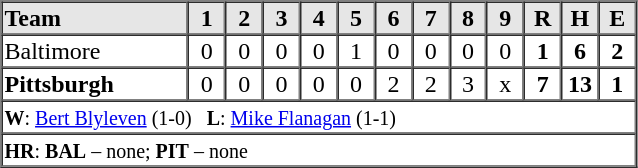<table border=1 cellspacing=0 width=425 style="margin-left:3em;">
<tr style="text-align:center; background-color:#e6e6e6;">
<th align=left width=25%>Team</th>
<th width=5%>1</th>
<th width=5%>2</th>
<th width=5%>3</th>
<th width=5%>4</th>
<th width=5%>5</th>
<th width=5%>6</th>
<th width=5%>7</th>
<th width=5%>8</th>
<th width=5%>9</th>
<th width=5%>R</th>
<th width=5%>H</th>
<th width=5%>E</th>
</tr>
<tr style="text-align:center;">
<td align=left>Baltimore</td>
<td>0</td>
<td>0</td>
<td>0</td>
<td>0</td>
<td>1</td>
<td>0</td>
<td>0</td>
<td>0</td>
<td>0</td>
<td><strong>1</strong></td>
<td><strong>6</strong></td>
<td><strong>2</strong></td>
</tr>
<tr style="text-align:center;">
<td align=left><strong>Pittsburgh</strong></td>
<td>0</td>
<td>0</td>
<td>0</td>
<td>0</td>
<td>0</td>
<td>2</td>
<td>2</td>
<td>3</td>
<td>x</td>
<td><strong>7</strong></td>
<td><strong>13</strong></td>
<td><strong>1</strong></td>
</tr>
<tr style="text-align:left;">
<td colspan=13><small><strong>W</strong>: <a href='#'>Bert Blyleven</a> (1-0)   <strong>L</strong>: <a href='#'>Mike Flanagan</a> (1-1)</small></td>
</tr>
<tr style="text-align:left;">
<td colspan=13><small><strong>HR</strong>: <strong>BAL</strong> – none; <strong>PIT</strong> – none</small></td>
</tr>
</table>
